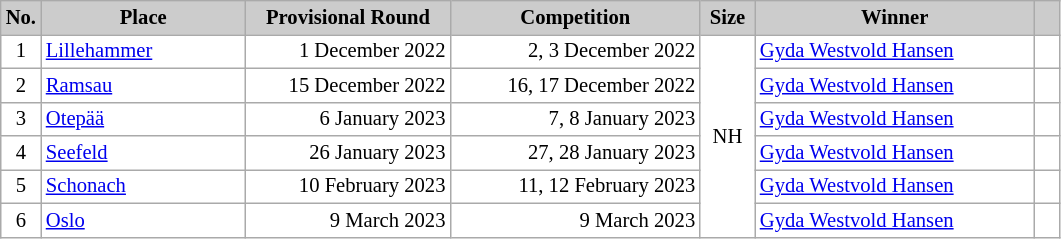<table class="wikitable plainrowheaders" style="background:#fff; font-size:86%; line-height:16px; border:grey solid 1px; border-collapse:collapse;">
<tr style="background:#ccc; text-align:center;">
<th style="background-color: #ccc;" width=20>No.</th>
<th style="background-color: #ccc;" width=130>Place</th>
<th style="background-color: #ccc;" width=130>Provisional Round</th>
<th style="background-color: #ccc;" width=160>Competition</th>
<th style="background-color: #ccc;" width=30>Size</th>
<th style="background-color: #ccc;" width=180>Winner</th>
<th scope="col" style="background:#ccc; width:10px;"></th>
</tr>
<tr>
<td align=center>1</td>
<td> <a href='#'>Lillehammer</a></td>
<td align=right>1 December 2022</td>
<td align=right>2, 3 December 2022</td>
<td rowspan=6 align=center>NH</td>
<td> <a href='#'>Gyda Westvold Hansen</a></td>
<td></td>
</tr>
<tr>
<td align=center>2</td>
<td> <a href='#'>Ramsau</a></td>
<td align=right>15 December 2022</td>
<td align=right>16, 17 December 2022</td>
<td> <a href='#'>Gyda Westvold Hansen</a></td>
<td></td>
</tr>
<tr>
<td align=center>3</td>
<td> <a href='#'>Otepää</a></td>
<td align=right>6 January 2023</td>
<td align=right>7, 8 January 2023</td>
<td> <a href='#'>Gyda Westvold Hansen</a></td>
<td></td>
</tr>
<tr>
<td align=center>4</td>
<td> <a href='#'>Seefeld</a></td>
<td align=right>26 January 2023</td>
<td align=right>27, 28 January 2023</td>
<td> <a href='#'>Gyda Westvold Hansen</a></td>
<td></td>
</tr>
<tr>
<td align=center>5</td>
<td> <a href='#'>Schonach</a></td>
<td align=right>10 February 2023</td>
<td align=right>11, 12 February 2023</td>
<td> <a href='#'>Gyda Westvold Hansen</a></td>
<td></td>
</tr>
<tr>
<td align=center>6</td>
<td> <a href='#'>Oslo</a></td>
<td align=right>9 March 2023</td>
<td align=right>9 March 2023</td>
<td> <a href='#'>Gyda Westvold Hansen</a></td>
<td></td>
</tr>
</table>
